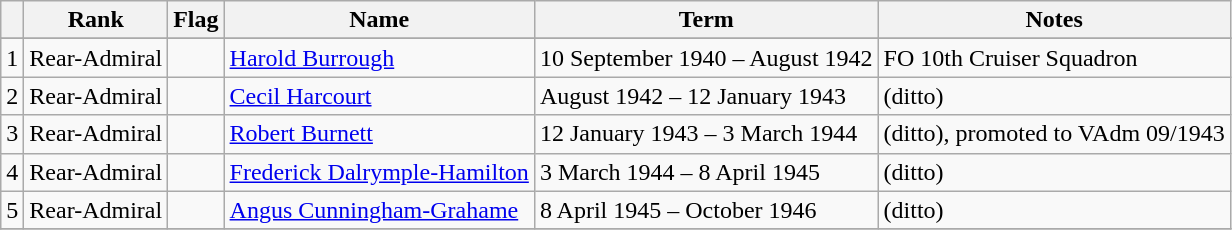<table class="wikitable">
<tr>
<th></th>
<th>Rank</th>
<th>Flag</th>
<th>Name</th>
<th>Term</th>
<th>Notes</th>
</tr>
<tr>
</tr>
<tr>
<td>1</td>
<td>Rear-Admiral</td>
<td></td>
<td><a href='#'>Harold Burrough</a></td>
<td>10 September 1940  – August 1942</td>
<td>FO 10th Cruiser Squadron</td>
</tr>
<tr>
<td>2</td>
<td>Rear-Admiral</td>
<td></td>
<td><a href='#'>Cecil Harcourt</a></td>
<td>August 1942 – 12 January 1943</td>
<td>(ditto)</td>
</tr>
<tr>
<td>3</td>
<td>Rear-Admiral</td>
<td></td>
<td><a href='#'>Robert Burnett</a></td>
<td>12 January 1943 – 3 March 1944</td>
<td>(ditto), promoted to VAdm 09/1943</td>
</tr>
<tr>
<td>4</td>
<td>Rear-Admiral</td>
<td></td>
<td><a href='#'>Frederick Dalrymple-Hamilton</a></td>
<td>3 March 1944 – 8 April 1945</td>
<td>(ditto)</td>
</tr>
<tr>
<td>5</td>
<td>Rear-Admiral</td>
<td></td>
<td><a href='#'>Angus Cunningham-Grahame</a></td>
<td>8 April 1945 – October 1946</td>
<td>(ditto)</td>
</tr>
<tr>
</tr>
</table>
